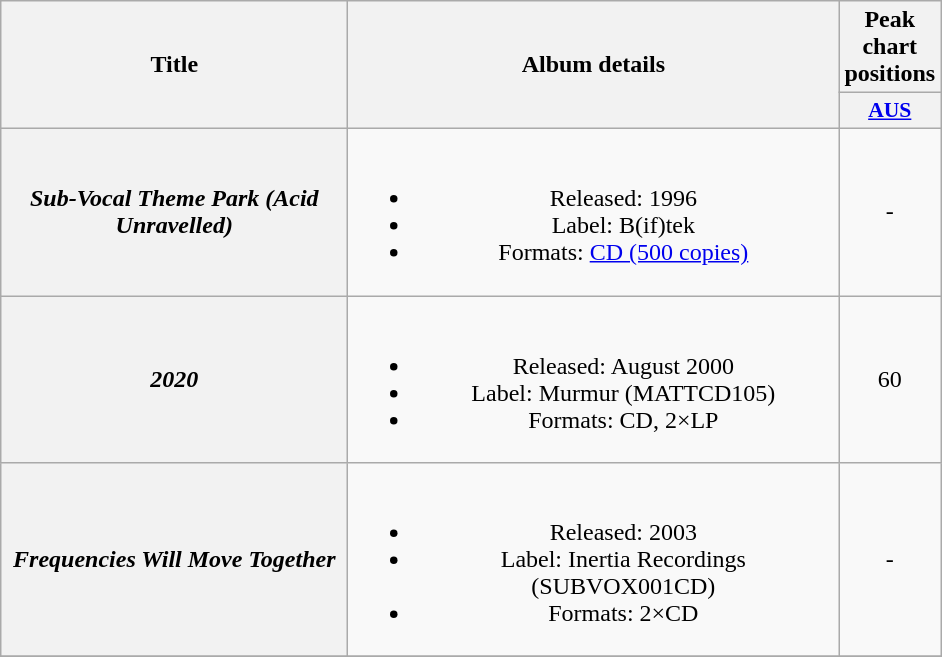<table class="wikitable plainrowheaders" style="text-align:center;">
<tr>
<th scope="col" rowspan="2" style="width:14em;">Title</th>
<th scope="col" rowspan="2" style="width:20em;">Album details</th>
<th scope="col" colspan="1">Peak chart positions</th>
</tr>
<tr>
<th scope="col" style="width:3em;font-size:90%;"><a href='#'>AUS</a><br></th>
</tr>
<tr>
<th scope="row"><em>Sub-Vocal Theme Park (Acid Unravelled)</em></th>
<td><br><ul><li>Released: 1996</li><li>Label: B(if)tek</li><li>Formats: <a href='#'>CD (500 copies)</a></li></ul></td>
<td>-</td>
</tr>
<tr>
<th scope="row"><em>2020</em></th>
<td><br><ul><li>Released: August 2000</li><li>Label: Murmur (MATTCD105)</li><li>Formats: CD, 2×LP</li></ul></td>
<td>60</td>
</tr>
<tr>
<th scope="row"><em>Frequencies Will Move Together</em></th>
<td><br><ul><li>Released: 2003</li><li>Label: Inertia Recordings (SUBVOX001CD)</li><li>Formats: 2×CD</li></ul></td>
<td>-</td>
</tr>
<tr>
</tr>
</table>
